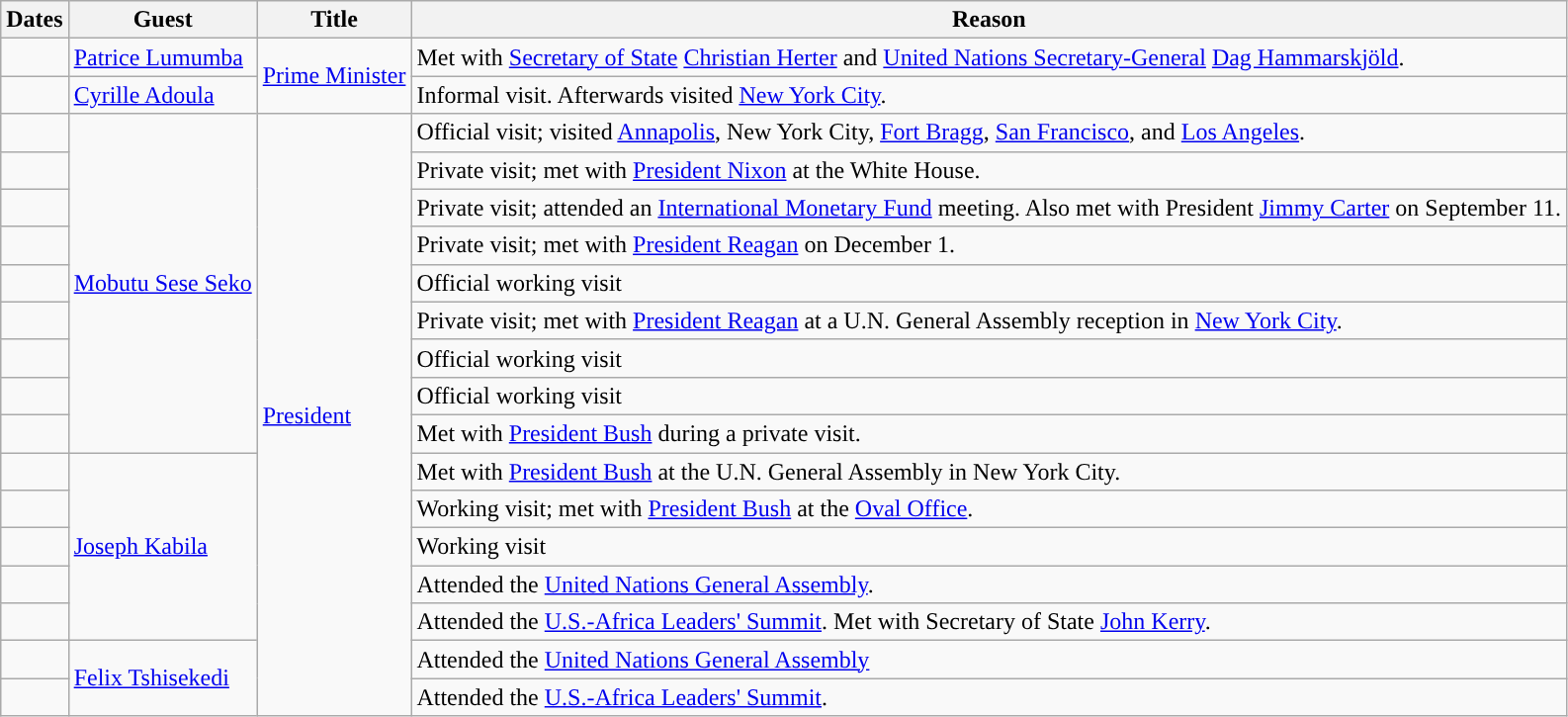<table class="wikitable sortable">
<tr>
<th>Dates</th>
<th>Guest</th>
<th>Title</th>
<th>Reason</th>
</tr>
<tr>
<td></td>
<td><a href='#'>Patrice Lumumba</a></td>
<td rowspan=2><a href='#'>Prime Minister</a></td>
<td>Met with <a href='#'>Secretary of State</a> <a href='#'>Christian Herter</a> and <a href='#'>United Nations Secretary-General</a> <a href='#'>Dag Hammarskjöld</a>.</td>
</tr>
<tr>
<td></td>
<td><a href='#'>Cyrille Adoula</a></td>
<td>Informal visit. Afterwards visited <a href='#'>New York City</a>.</td>
</tr>
<tr>
<td></td>
<td rowspan=9><a href='#'>Mobutu Sese Seko</a></td>
<td rowspan=16><a href='#'>President</a></td>
<td>Official visit; visited <a href='#'>Annapolis</a>, New York City, <a href='#'>Fort Bragg</a>, <a href='#'>San Francisco</a>, and <a href='#'>Los Angeles</a>.</td>
</tr>
<tr>
<td></td>
<td>Private visit; met with <a href='#'>President Nixon</a> at the White House.</td>
</tr>
<tr>
<td></td>
<td>Private visit; attended an <a href='#'>International Monetary Fund</a> meeting. Also met with President <a href='#'>Jimmy Carter</a> on September 11.</td>
</tr>
<tr>
<td></td>
<td>Private visit; met with <a href='#'>President Reagan</a> on December 1.</td>
</tr>
<tr>
<td></td>
<td>Official working visit</td>
</tr>
<tr>
<td></td>
<td>Private visit; met with <a href='#'>President Reagan</a> at a U.N. General Assembly reception in <a href='#'>New York City</a>.</td>
</tr>
<tr>
<td></td>
<td>Official working visit</td>
</tr>
<tr>
<td></td>
<td>Official working visit</td>
</tr>
<tr>
<td></td>
<td>Met with <a href='#'>President Bush</a> during a private visit.</td>
</tr>
<tr>
<td></td>
<td rowspan=5><a href='#'>Joseph Kabila</a></td>
<td>Met with <a href='#'>President Bush</a> at the U.N. General Assembly in New York City.</td>
</tr>
<tr>
<td></td>
<td>Working visit; met with <a href='#'>President Bush</a> at the <a href='#'>Oval Office</a>.</td>
</tr>
<tr>
<td></td>
<td>Working visit</td>
</tr>
<tr>
<td></td>
<td>Attended the <a href='#'>United Nations General Assembly</a>.</td>
</tr>
<tr>
<td></td>
<td>Attended the <a href='#'>U.S.-Africa Leaders' Summit</a>. Met with Secretary of State <a href='#'>John Kerry</a>.</td>
</tr>
<tr>
<td></td>
<td rowspan=2><a href='#'>Felix Tshisekedi</a></td>
<td>Attended the <a href='#'>United Nations General Assembly</a></td>
</tr>
<tr>
<td></td>
<td>Attended the <a href='#'>U.S.-Africa Leaders' Summit</a>.</td>
</tr>
</table>
